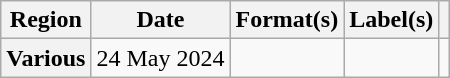<table class="wikitable plainrowheaders">
<tr>
<th scope="col">Region</th>
<th scope="col">Date</th>
<th scope="col">Format(s)</th>
<th scope="col">Label(s)</th>
<th scope="col"></th>
</tr>
<tr>
<th scope="row">Various</th>
<td>24 May 2024</td>
<td></td>
<td></td>
<td style="text-align:center"></td>
</tr>
</table>
